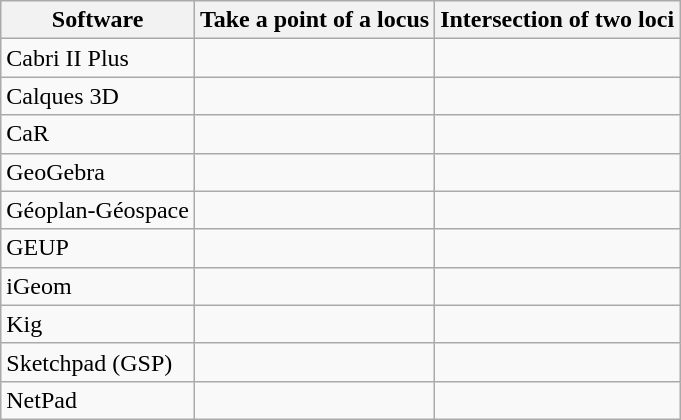<table class="sortable wikitable">
<tr>
<th>Software</th>
<th>Take a point of a locus</th>
<th>Intersection of two loci</th>
</tr>
<tr>
<td>Cabri II Plus</td>
<td></td>
<td></td>
</tr>
<tr>
<td>Calques 3D</td>
<td></td>
<td></td>
</tr>
<tr>
<td>CaR</td>
<td></td>
<td></td>
</tr>
<tr>
<td>GeoGebra</td>
<td></td>
<td></td>
</tr>
<tr>
<td>Géoplan-Géospace</td>
<td></td>
<td></td>
</tr>
<tr>
<td>GEUP</td>
<td></td>
<td></td>
</tr>
<tr>
<td>iGeom</td>
<td></td>
<td></td>
</tr>
<tr>
<td>Kig</td>
<td></td>
<td></td>
</tr>
<tr>
<td>Sketchpad (GSP)</td>
<td></td>
<td></td>
</tr>
<tr>
<td>NetPad</td>
<td></td>
<td></td>
</tr>
</table>
